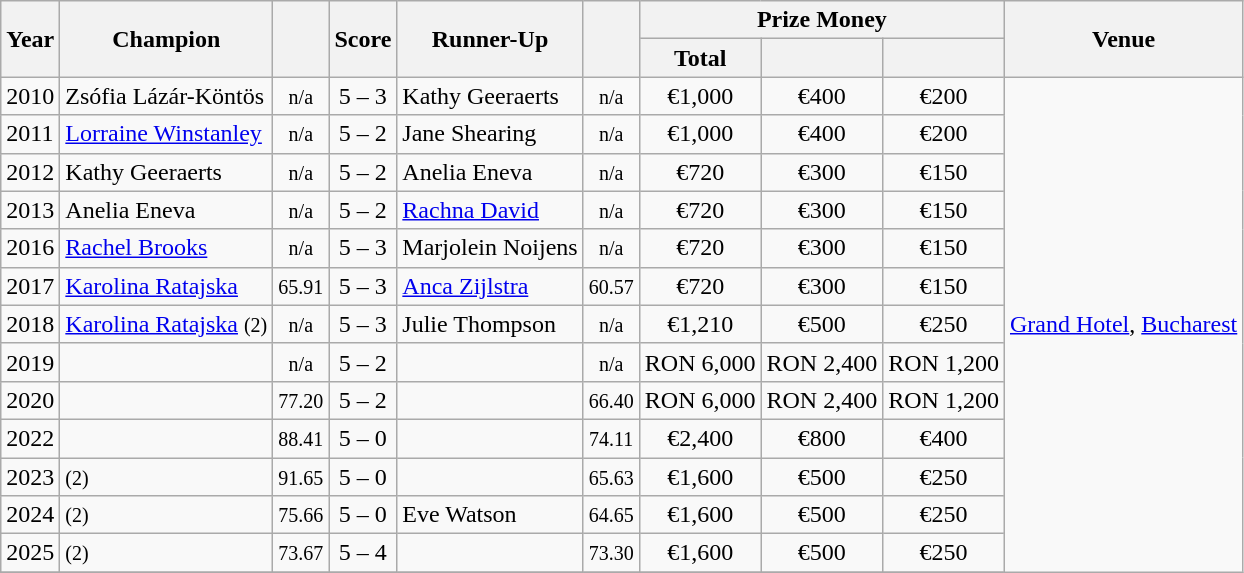<table class="wikitable sortable">
<tr>
<th rowspan=2>Year</th>
<th rowspan=2>Champion</th>
<th rowspan=2></th>
<th rowspan=2>Score</th>
<th rowspan=2>Runner-Up</th>
<th rowspan=2></th>
<th colspan=3>Prize Money</th>
<th rowspan=2>Venue</th>
</tr>
<tr>
<th>Total</th>
<th></th>
<th></th>
</tr>
<tr>
<td>2010</td>
<td> Zsófia Lázár-Köntös</td>
<td align=center><small><span>n/a</span></small></td>
<td align=center>5 – 3</td>
<td> Kathy Geeraerts</td>
<td align=center><small><span>n/a</span></small></td>
<td align=center>€1,000</td>
<td align=center>€400</td>
<td align=center>€200</td>
<td rowspan=14><a href='#'>Grand Hotel</a>, <a href='#'>Bucharest</a></td>
</tr>
<tr>
<td>2011</td>
<td> <a href='#'>Lorraine Winstanley</a></td>
<td align=center><small><span>n/a</span></small></td>
<td align=center>5 – 2</td>
<td> Jane Shearing</td>
<td align=center><small><span>n/a</span></small></td>
<td align=center>€1,000</td>
<td align=center>€400</td>
<td align=center>€200</td>
</tr>
<tr>
<td>2012</td>
<td> Kathy Geeraerts</td>
<td align=center><small><span>n/a</span></small></td>
<td align=center>5 – 2</td>
<td> Anelia Eneva</td>
<td align=center><small><span>n/a</span></small></td>
<td align=center>€720</td>
<td align=center>€300</td>
<td align=center>€150</td>
</tr>
<tr>
<td>2013</td>
<td> Anelia Eneva</td>
<td align=center><small><span>n/a</span></small></td>
<td align=center>5 – 2</td>
<td> <a href='#'>Rachna David</a></td>
<td align=center><small><span>n/a</span></small></td>
<td align=center>€720</td>
<td align=center>€300</td>
<td align=center>€150</td>
</tr>
<tr>
<td>2016</td>
<td> <a href='#'>Rachel Brooks</a></td>
<td align=center><small><span>n/a</span></small></td>
<td align=center>5 – 3</td>
<td> Marjolein Noijens</td>
<td align=center><small><span>n/a</span></small></td>
<td align=center>€720</td>
<td align=center>€300</td>
<td align=center>€150</td>
</tr>
<tr>
<td>2017</td>
<td> <a href='#'>Karolina Ratajska</a></td>
<td align=center><small><span>65.91</span></small></td>
<td align=center>5 – 3</td>
<td> <a href='#'>Anca Zijlstra</a></td>
<td align=center><small><span>60.57</span></small></td>
<td align=center>€720</td>
<td align=center>€300</td>
<td align=center>€150</td>
</tr>
<tr>
<td>2018</td>
<td> <a href='#'>Karolina Ratajska</a> <small>(2)</small></td>
<td align=center><small><span>n/a</span></small></td>
<td align=center>5 – 3</td>
<td> Julie Thompson</td>
<td align=center><small><span>n/a</span></small></td>
<td align=center>€1,210</td>
<td align=center>€500</td>
<td align=center>€250</td>
</tr>
<tr>
<td>2019</td>
<td></td>
<td align=center><small><span>n/a</span></small></td>
<td align=center>5 – 2</td>
<td></td>
<td align=center><small><span>n/a</span></small></td>
<td align=center>RON 6,000</td>
<td align=center>RON 2,400</td>
<td align=center>RON 1,200</td>
</tr>
<tr>
<td>2020</td>
<td></td>
<td align=center><small><span>77.20</span></small></td>
<td align=center>5 – 2</td>
<td></td>
<td align=center><small><span>66.40</span></small></td>
<td align=center>RON 6,000</td>
<td align=center>RON 2,400</td>
<td align=center>RON 1,200</td>
</tr>
<tr>
<td>2022</td>
<td></td>
<td align=center><small><span>88.41</span></small></td>
<td align=center>5 – 0</td>
<td></td>
<td align=center><small><span>74.11</span></small></td>
<td align=center>€2,400</td>
<td align=center>€800</td>
<td align=center>€400</td>
</tr>
<tr>
<td>2023</td>
<td> <small>(2)</small></td>
<td align=center><small><span>91.65</span></small></td>
<td align=center>5 – 0</td>
<td></td>
<td align=center><small><span>65.63</span></small></td>
<td align=center>€1,600</td>
<td align=center>€500</td>
<td align=center>€250</td>
</tr>
<tr>
<td>2024</td>
<td> <small>(2)</small></td>
<td align=center><small><span>75.66</span></small></td>
<td align=center>5 – 0</td>
<td> Eve Watson</td>
<td align=center><small><span>64.65</span></small></td>
<td align=center>€1,600</td>
<td align=center>€500</td>
<td align=center>€250</td>
</tr>
<tr>
<td>2025</td>
<td> <small>(2)</small></td>
<td align=center><small><span>73.67</span></small></td>
<td align=center>5 – 4</td>
<td></td>
<td align=center><small><span>73.30</span></small></td>
<td align=center>€1,600</td>
<td align=center>€500</td>
<td align=center>€250</td>
</tr>
<tr>
</tr>
</table>
